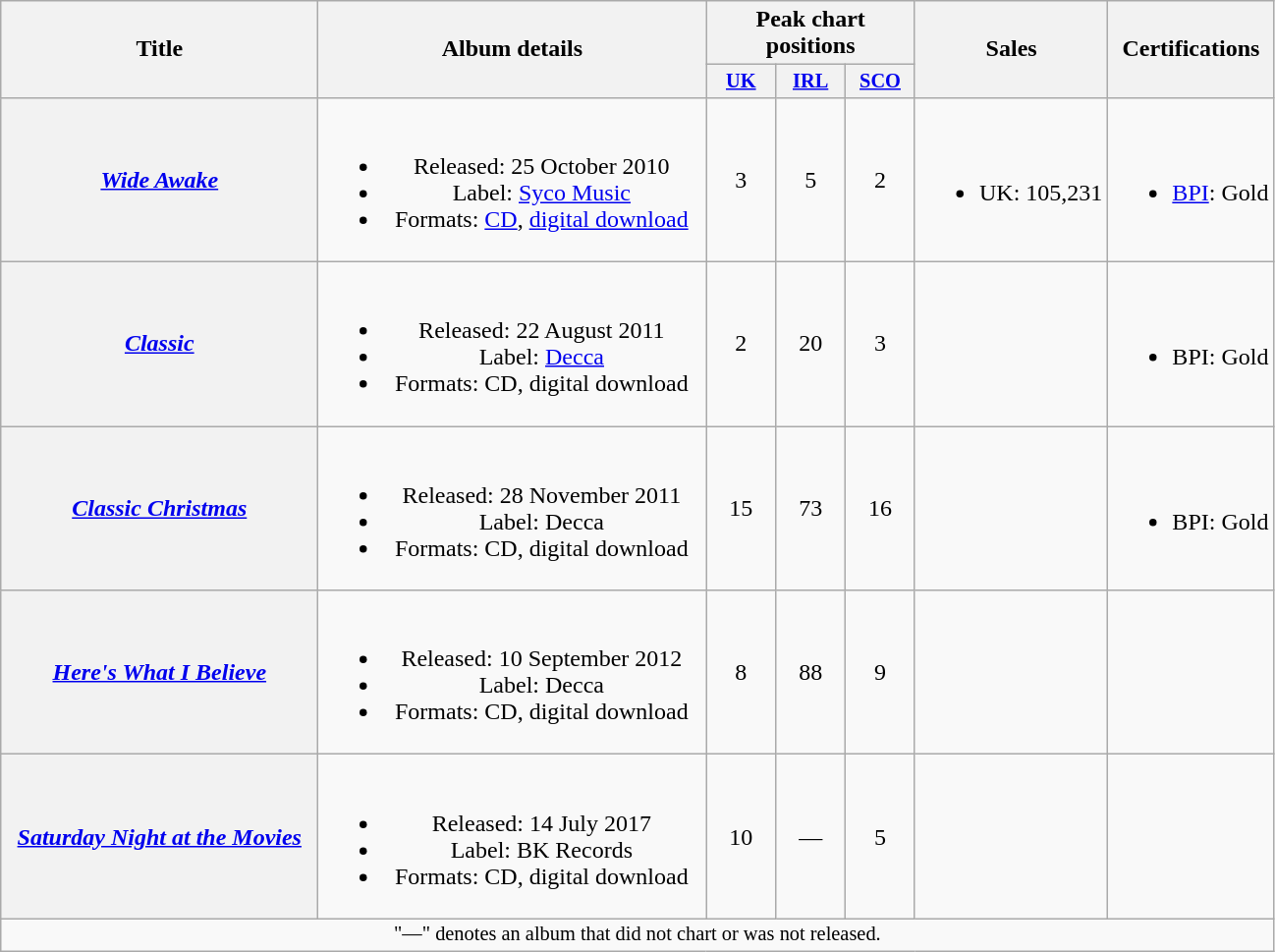<table class="wikitable plainrowheaders" style="text-align:center;" border="1">
<tr>
<th scope="col" rowspan="2" style="width:13em;">Title</th>
<th scope="col" rowspan="2" style="width:16em;">Album details</th>
<th scope="col" colspan="3">Peak chart positions</th>
<th scope="col" rowspan="2">Sales</th>
<th scope="col" rowspan="2">Certifications</th>
</tr>
<tr>
<th style="width:3em;font-size:85%;"><a href='#'>UK</a><br></th>
<th style="width:3em;font-size:85%;"><a href='#'>IRL</a><br></th>
<th style="width:3em;font-size:85%;"><a href='#'>SCO</a><br></th>
</tr>
<tr>
<th scope="row"><em><a href='#'>Wide Awake</a></em></th>
<td><br><ul><li>Released: 25 October 2010</li><li>Label: <a href='#'>Syco Music</a></li><li>Formats: <a href='#'>CD</a>, <a href='#'>digital download</a></li></ul></td>
<td>3</td>
<td>5</td>
<td>2</td>
<td><br><ul><li>UK: 105,231</li></ul></td>
<td><br><ul><li><a href='#'>BPI</a>: Gold</li></ul></td>
</tr>
<tr>
<th scope="row"><em><a href='#'>Classic</a></em></th>
<td><br><ul><li>Released: 22 August 2011</li><li>Label: <a href='#'>Decca</a></li><li>Formats: CD, digital download</li></ul></td>
<td>2</td>
<td>20</td>
<td>3</td>
<td></td>
<td><br><ul><li>BPI: Gold</li></ul></td>
</tr>
<tr>
<th scope="row"><em><a href='#'>Classic Christmas</a></em></th>
<td><br><ul><li>Released: 28 November 2011</li><li>Label: Decca</li><li>Formats: CD, digital download</li></ul></td>
<td>15</td>
<td>73</td>
<td>16</td>
<td></td>
<td><br><ul><li>BPI: Gold</li></ul></td>
</tr>
<tr>
<th scope="row"><em><a href='#'>Here's What I Believe</a></em></th>
<td><br><ul><li>Released: 10 September 2012</li><li>Label: Decca</li><li>Formats: CD, digital download</li></ul></td>
<td>8</td>
<td>88</td>
<td>9</td>
<td></td>
<td></td>
</tr>
<tr>
<th scope="row"><em><a href='#'>Saturday Night at the Movies</a></em></th>
<td><br><ul><li>Released: 14 July 2017</li><li>Label: BK Records</li><li>Formats: CD, digital download</li></ul></td>
<td>10</td>
<td>—</td>
<td>5</td>
<td></td>
<td></td>
</tr>
<tr>
<td colspan="7" style="font-size:85%">"—" denotes an album that did not chart or was not released.</td>
</tr>
</table>
